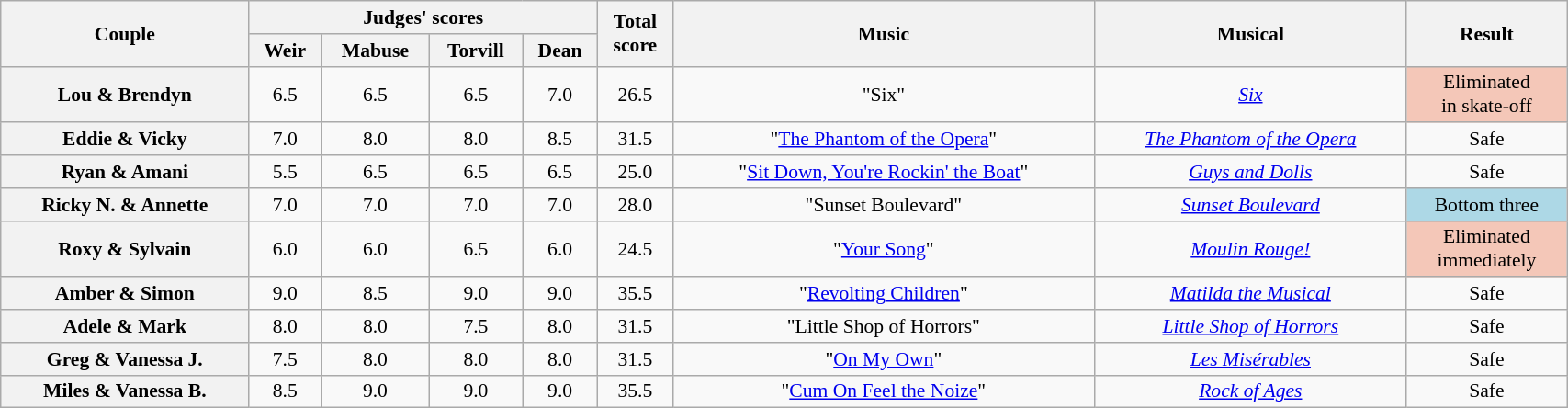<table class="wikitable sortable" style="text-align:center; font-size:90%; width:90%">
<tr>
<th scope="col" rowspan=2>Couple</th>
<th scope="col" colspan=4 class="unsortable">Judges' scores</th>
<th scope="col" rowspan=2>Total<br>score</th>
<th scope="col" rowspan=2 class="unsortable">Music</th>
<th scope="col" rowspan=2 class="unsortable">Musical</th>
<th scope="col" rowspan=2 class="unsortable">Result</th>
</tr>
<tr>
<th class="unsortable">Weir</th>
<th class="unsortable">Mabuse</th>
<th class="unsortable">Torvill</th>
<th class="unsortable">Dean</th>
</tr>
<tr>
<th scope="row">Lou & Brendyn</th>
<td>6.5</td>
<td>6.5</td>
<td>6.5</td>
<td>7.0</td>
<td>26.5</td>
<td>"Six"</td>
<td><em><a href='#'>Six</a></em></td>
<td bgcolor="f4c7b8">Eliminated<br>in skate-off</td>
</tr>
<tr>
<th scope="row">Eddie & Vicky</th>
<td>7.0</td>
<td>8.0</td>
<td>8.0</td>
<td>8.5</td>
<td>31.5</td>
<td>"<a href='#'>The Phantom of the Opera</a>"</td>
<td><em><a href='#'>The Phantom of the Opera</a></em></td>
<td>Safe</td>
</tr>
<tr>
<th scope="row">Ryan & Amani</th>
<td>5.5</td>
<td>6.5</td>
<td>6.5</td>
<td>6.5</td>
<td>25.0</td>
<td>"<a href='#'>Sit Down, You're Rockin' the Boat</a>"</td>
<td><em><a href='#'>Guys and Dolls</a></em></td>
<td>Safe</td>
</tr>
<tr>
<th scope="row">Ricky N. & Annette</th>
<td>7.0</td>
<td>7.0</td>
<td>7.0</td>
<td>7.0</td>
<td>28.0</td>
<td>"Sunset Boulevard"</td>
<td><em><a href='#'>Sunset Boulevard</a></em></td>
<td bgcolor="lightblue">Bottom three</td>
</tr>
<tr>
<th scope="row">Roxy & Sylvain</th>
<td>6.0</td>
<td>6.0</td>
<td>6.5</td>
<td>6.0</td>
<td>24.5</td>
<td>"<a href='#'>Your Song</a>"</td>
<td><em><a href='#'>Moulin Rouge!</a></em></td>
<td bgcolor="f4c7b8">Eliminated<br>immediately</td>
</tr>
<tr>
<th scope="row">Amber & Simon</th>
<td>9.0</td>
<td>8.5</td>
<td>9.0</td>
<td>9.0</td>
<td>35.5</td>
<td>"<a href='#'>Revolting Children</a>"</td>
<td><em><a href='#'>Matilda the Musical</a></em></td>
<td>Safe</td>
</tr>
<tr>
<th scope="row">Adele & Mark</th>
<td>8.0</td>
<td>8.0</td>
<td>7.5</td>
<td>8.0</td>
<td>31.5</td>
<td>"Little Shop of Horrors"</td>
<td><em><a href='#'>Little Shop of Horrors</a></em></td>
<td>Safe</td>
</tr>
<tr>
<th scope="row">Greg & Vanessa J.</th>
<td>7.5</td>
<td>8.0</td>
<td>8.0</td>
<td>8.0</td>
<td>31.5</td>
<td>"<a href='#'>On My Own</a>"</td>
<td><em><a href='#'>Les Misérables</a></em></td>
<td>Safe</td>
</tr>
<tr>
<th scope="row">Miles & Vanessa B.</th>
<td>8.5</td>
<td>9.0</td>
<td>9.0</td>
<td>9.0</td>
<td>35.5</td>
<td>"<a href='#'>Cum On Feel the Noize</a>"</td>
<td><em><a href='#'>Rock of Ages</a></em></td>
<td>Safe</td>
</tr>
</table>
